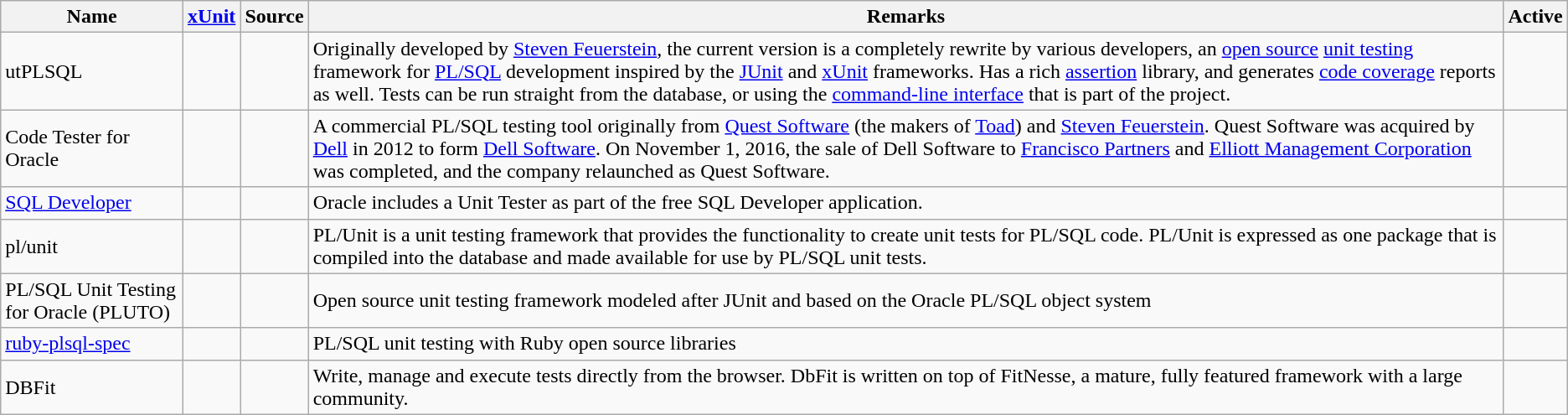<table class="wikitable sortable">
<tr>
<th>Name</th>
<th><a href='#'>xUnit</a></th>
<th>Source</th>
<th>Remarks</th>
<th>Active</th>
</tr>
<tr>
<td>utPLSQL</td>
<td></td>
<td></td>
<td>Originally developed by <a href='#'>Steven Feuerstein</a>, the current version is a completely rewrite by various developers, an <a href='#'>open source</a> <a href='#'>unit testing</a> framework for <a href='#'>PL/SQL</a> development inspired by the <a href='#'>JUnit</a> and <a href='#'>xUnit</a> frameworks. Has a rich <a href='#'>assertion</a> library, and generates <a href='#'>code coverage</a> reports as well. Tests can be run straight from the database, or using the <a href='#'>command-line interface</a> that is part of the project.</td>
<td></td>
</tr>
<tr>
<td>Code Tester for Oracle</td>
<td></td>
<td></td>
<td>A commercial PL/SQL testing tool originally from <a href='#'>Quest Software</a> (the makers of <a href='#'>Toad</a>) and <a href='#'>Steven Feuerstein</a>. Quest Software was acquired by <a href='#'>Dell</a> in 2012 to form <a href='#'>Dell Software</a>. On November 1, 2016, the sale of Dell Software to <a href='#'>Francisco Partners</a> and <a href='#'>Elliott Management Corporation</a> was completed, and the company relaunched as Quest Software.</td>
<td></td>
</tr>
<tr>
<td><a href='#'>SQL Developer</a></td>
<td></td>
<td></td>
<td>Oracle includes a Unit Tester as part of the free SQL Developer application.</td>
<td></td>
</tr>
<tr>
<td>pl/unit</td>
<td></td>
<td></td>
<td>PL/Unit is a unit testing framework that provides the functionality to create unit tests for PL/SQL code. PL/Unit is expressed as one package that is compiled into the database and made available for use by PL/SQL unit tests.</td>
<td></td>
</tr>
<tr>
<td>PL/SQL Unit Testing for Oracle (PLUTO)</td>
<td></td>
<td></td>
<td>Open source unit testing framework modeled after JUnit and based on the Oracle PL/SQL object system</td>
<td></td>
</tr>
<tr>
<td><a href='#'>ruby-plsql-spec</a></td>
<td></td>
<td></td>
<td>PL/SQL unit testing with Ruby open source libraries</td>
<td></td>
</tr>
<tr>
<td>DBFit</td>
<td></td>
<td></td>
<td>Write, manage and execute tests directly from the browser. DbFit is written on top of FitNesse, a mature, fully featured framework with a large community.</td>
<td></td>
</tr>
</table>
